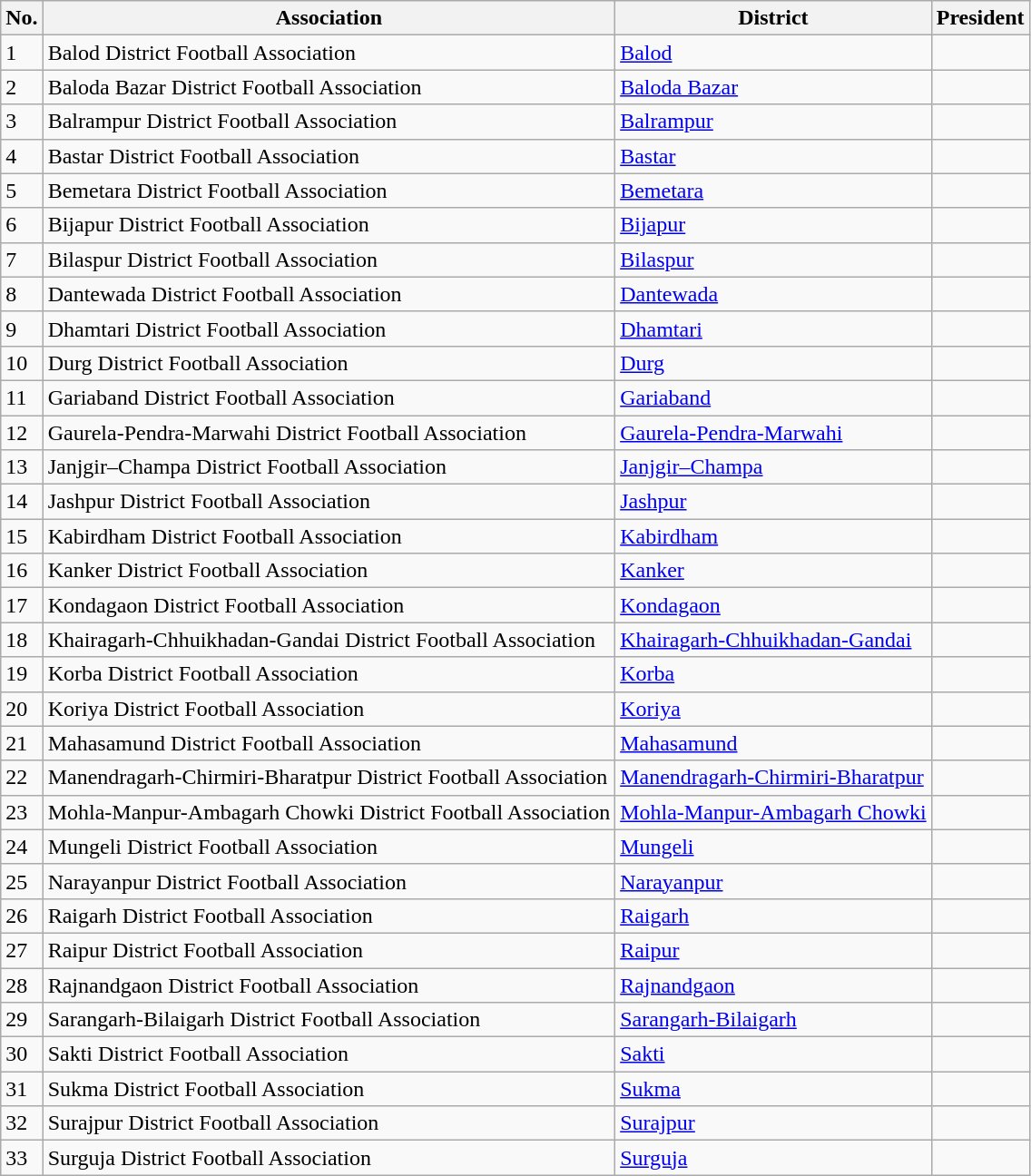<table class="wikitable sortable">
<tr>
<th>No.</th>
<th>Association</th>
<th>District</th>
<th>President</th>
</tr>
<tr>
<td>1</td>
<td>Balod District Football Association</td>
<td><a href='#'>Balod</a></td>
<td></td>
</tr>
<tr>
<td>2</td>
<td>Baloda Bazar District Football Association</td>
<td><a href='#'>Baloda Bazar</a></td>
<td></td>
</tr>
<tr>
<td>3</td>
<td>Balrampur District Football Association</td>
<td><a href='#'>Balrampur</a></td>
<td></td>
</tr>
<tr>
<td>4</td>
<td>Bastar District Football Association</td>
<td><a href='#'>Bastar</a></td>
<td></td>
</tr>
<tr>
<td>5</td>
<td>Bemetara District Football Association</td>
<td><a href='#'>Bemetara</a></td>
<td></td>
</tr>
<tr>
<td>6</td>
<td>Bijapur District Football Association</td>
<td><a href='#'>Bijapur</a></td>
<td></td>
</tr>
<tr>
<td>7</td>
<td>Bilaspur District Football Association</td>
<td><a href='#'>Bilaspur</a></td>
<td></td>
</tr>
<tr>
<td>8</td>
<td>Dantewada District Football Association</td>
<td><a href='#'>Dantewada</a></td>
<td></td>
</tr>
<tr>
<td>9</td>
<td>Dhamtari District Football Association</td>
<td><a href='#'>Dhamtari</a></td>
<td></td>
</tr>
<tr>
<td>10</td>
<td>Durg District Football Association</td>
<td><a href='#'>Durg</a></td>
<td></td>
</tr>
<tr>
<td>11</td>
<td>Gariaband District Football Association</td>
<td><a href='#'>Gariaband</a></td>
<td></td>
</tr>
<tr>
<td>12</td>
<td>Gaurela-Pendra-Marwahi District Football Association</td>
<td><a href='#'>Gaurela-Pendra-Marwahi</a></td>
<td></td>
</tr>
<tr>
<td>13</td>
<td>Janjgir–Champa District Football Association</td>
<td><a href='#'>Janjgir–Champa</a></td>
<td></td>
</tr>
<tr>
<td>14</td>
<td>Jashpur District Football Association</td>
<td><a href='#'>Jashpur</a></td>
<td></td>
</tr>
<tr>
<td>15</td>
<td>Kabirdham District Football Association</td>
<td><a href='#'>Kabirdham</a></td>
<td></td>
</tr>
<tr>
<td>16</td>
<td>Kanker District Football Association</td>
<td><a href='#'>Kanker</a></td>
<td></td>
</tr>
<tr>
<td>17</td>
<td>Kondagaon District Football Association</td>
<td><a href='#'>Kondagaon</a></td>
<td></td>
</tr>
<tr>
<td>18</td>
<td>Khairagarh-Chhuikhadan-Gandai District Football Association</td>
<td><a href='#'>Khairagarh-Chhuikhadan-Gandai</a></td>
<td></td>
</tr>
<tr>
<td>19</td>
<td>Korba District Football Association</td>
<td><a href='#'>Korba</a></td>
<td></td>
</tr>
<tr>
<td>20</td>
<td>Koriya District Football Association</td>
<td><a href='#'>Koriya</a></td>
<td></td>
</tr>
<tr>
<td>21</td>
<td>Mahasamund District Football Association</td>
<td><a href='#'>Mahasamund</a></td>
<td></td>
</tr>
<tr>
<td>22</td>
<td>Manendragarh-Chirmiri-Bharatpur District Football Association</td>
<td><a href='#'>Manendragarh-Chirmiri-Bharatpur</a></td>
<td></td>
</tr>
<tr>
<td>23</td>
<td>Mohla-Manpur-Ambagarh Chowki District Football Association</td>
<td><a href='#'>Mohla-Manpur-Ambagarh Chowki</a></td>
<td></td>
</tr>
<tr>
<td>24</td>
<td>Mungeli District Football Association</td>
<td><a href='#'>Mungeli</a></td>
<td></td>
</tr>
<tr>
<td>25</td>
<td>Narayanpur District Football Association</td>
<td><a href='#'>Narayanpur</a></td>
<td></td>
</tr>
<tr>
<td>26</td>
<td>Raigarh District Football Association</td>
<td><a href='#'>Raigarh</a></td>
<td></td>
</tr>
<tr>
<td>27</td>
<td>Raipur District Football Association</td>
<td><a href='#'>Raipur</a></td>
<td></td>
</tr>
<tr>
<td>28</td>
<td>Rajnandgaon District Football Association</td>
<td><a href='#'>Rajnandgaon</a></td>
<td></td>
</tr>
<tr>
<td>29</td>
<td>Sarangarh-Bilaigarh District Football Association</td>
<td><a href='#'>Sarangarh-Bilaigarh</a></td>
<td></td>
</tr>
<tr>
<td>30</td>
<td>Sakti District Football Association</td>
<td><a href='#'>Sakti</a></td>
<td></td>
</tr>
<tr>
<td>31</td>
<td>Sukma District Football Association</td>
<td><a href='#'>Sukma</a></td>
<td></td>
</tr>
<tr>
<td>32</td>
<td>Surajpur District Football Association</td>
<td><a href='#'>Surajpur</a></td>
<td></td>
</tr>
<tr>
<td>33</td>
<td>Surguja District Football Association</td>
<td><a href='#'>Surguja</a></td>
<td></td>
</tr>
</table>
